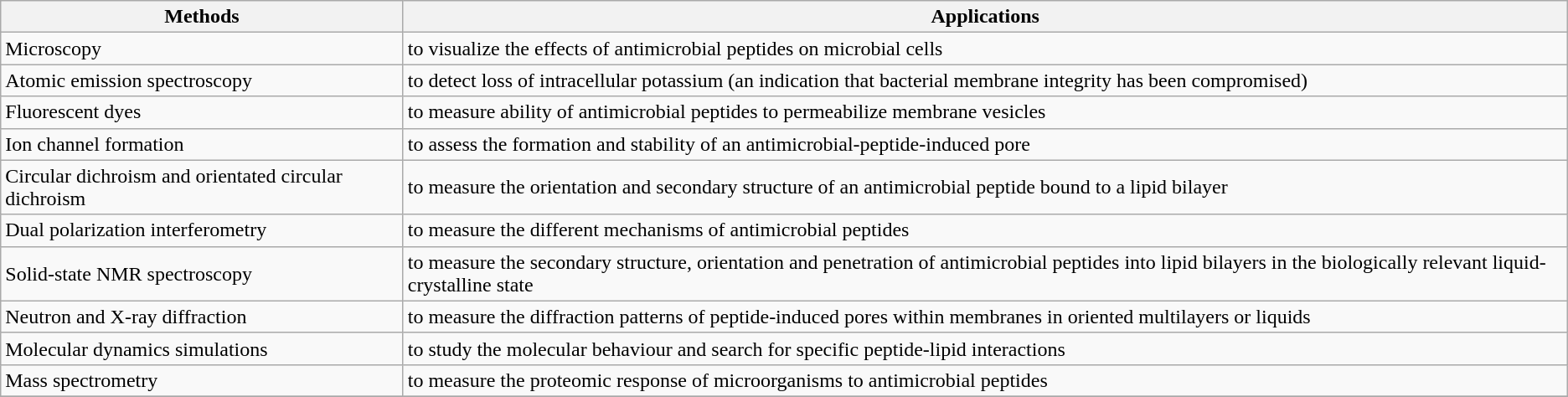<table class="wikitable">
<tr>
<th>Methods</th>
<th>Applications</th>
</tr>
<tr>
<td>Microscopy</td>
<td>to visualize the effects of antimicrobial peptides on microbial cells</td>
</tr>
<tr>
<td>Atomic emission spectroscopy</td>
<td>to detect loss of intracellular potassium (an indication that bacterial membrane integrity has been compromised)</td>
</tr>
<tr>
<td>Fluorescent dyes</td>
<td>to measure ability of antimicrobial peptides to permeabilize membrane vesicles</td>
</tr>
<tr>
<td>Ion channel formation</td>
<td>to assess the formation and stability of an antimicrobial-peptide-induced pore</td>
</tr>
<tr>
<td>Circular dichroism and orientated circular dichroism</td>
<td>to measure the orientation and secondary structure of an antimicrobial peptide bound to a lipid bilayer</td>
</tr>
<tr>
<td>Dual polarization interferometry</td>
<td>to measure the different mechanisms of antimicrobial peptides</td>
</tr>
<tr>
<td>Solid-state NMR spectroscopy</td>
<td>to measure the secondary structure, orientation and penetration of antimicrobial peptides into lipid bilayers in the biologically relevant liquid-crystalline state</td>
</tr>
<tr>
<td>Neutron and X-ray diffraction</td>
<td>to measure the diffraction patterns of peptide-induced pores within membranes in oriented multilayers or liquids</td>
</tr>
<tr>
<td>Molecular dynamics simulations</td>
<td>to study the molecular behaviour and search for specific peptide-lipid interactions</td>
</tr>
<tr>
<td>Mass spectrometry</td>
<td>to measure the proteomic response of microorganisms to antimicrobial peptides</td>
</tr>
<tr>
</tr>
</table>
